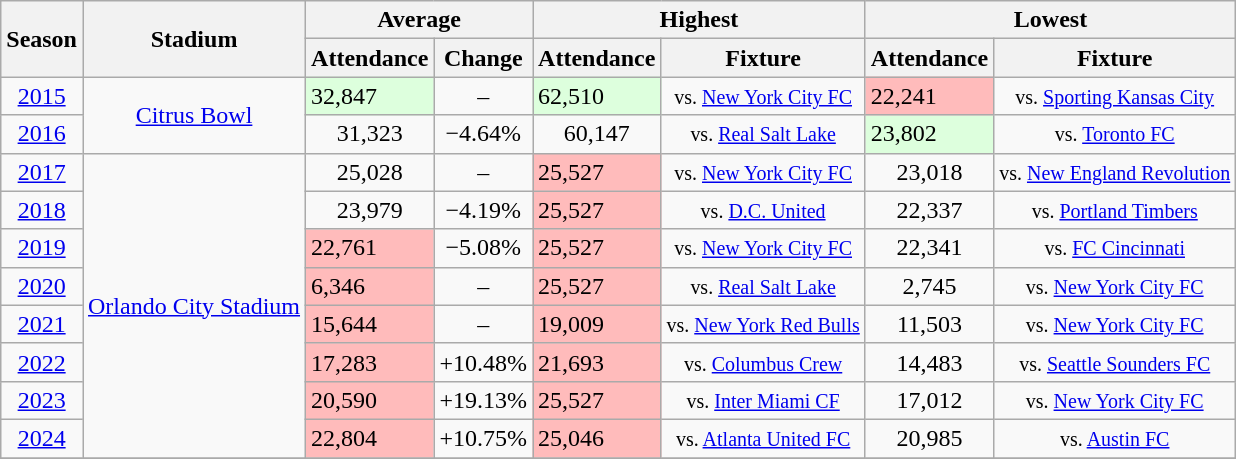<table class="wikitable sortable">
<tr>
<th rowspan="2">Season</th>
<th rowspan="2" class="unsortable">Stadium</th>
<th colspan="2">Average</th>
<th colspan="2">Highest</th>
<th colspan="2">Lowest</th>
</tr>
<tr>
<th>Attendance</th>
<th>Change</th>
<th>Attendance</th>
<th>Fixture</th>
<th>Attendance</th>
<th>Fixture</th>
</tr>
<tr>
<td style="text-align:center"><a href='#'>2015</a></td>
<td rowspan="2" style="text-align:center"><a href='#'>Citrus Bowl</a></td>
<td style="background:#dfd;" style="text-align:center">32,847</td>
<td style="text-align:center">–</td>
<td style="background:#dfd;" style="text-align:center">62,510</td>
<td style="text-align:center"><small>vs. <a href='#'>New York City FC</a></small></td>
<td style="background:#fbb;" style="text-align:center">22,241</td>
<td style="text-align:center"><small>vs. <a href='#'>Sporting Kansas City</a></small></td>
</tr>
<tr>
<td style="text-align:center"><a href='#'>2016</a></td>
<td style="text-align:center">31,323</td>
<td style="text-align:center">−4.64%</td>
<td style="text-align:center">60,147</td>
<td style="text-align:center"><small>vs. <a href='#'>Real Salt Lake</a></small></td>
<td style="background:#dfd;" style="text-align:center">23,802</td>
<td style="text-align:center"><small>vs. <a href='#'>Toronto FC</a></small></td>
</tr>
<tr>
<td style="text-align:center"><a href='#'>2017</a></td>
<td rowspan="8" style="text-align:center"><a href='#'>Orlando City Stadium</a></td>
<td style="text-align:center">25,028</td>
<td style="text-align:center">–</td>
<td style="background:#fbb;" style="text-align:center">25,527</td>
<td style="text-align:center"><small>vs. <a href='#'>New York City FC</a></small></td>
<td style="text-align:center">23,018</td>
<td style="text-align:center"><small>vs. <a href='#'>New England Revolution</a></small></td>
</tr>
<tr>
<td style="text-align:center"><a href='#'>2018</a></td>
<td style="text-align:center">23,979</td>
<td style="text-align:center">−4.19%</td>
<td style="background:#fbb;" style="text-align:center">25,527</td>
<td style="text-align:center"><small>vs. <a href='#'>D.C. United</a></small></td>
<td style="text-align:center">22,337</td>
<td style="text-align:center"><small>vs. <a href='#'>Portland Timbers</a></small></td>
</tr>
<tr>
<td style="text-align:center"><a href='#'>2019</a></td>
<td style="background:#fbb;" style="text-align:center">22,761</td>
<td style="text-align:center">−5.08%</td>
<td style="background:#fbb;" style="text-align:center">25,527</td>
<td style="text-align:center"><small>vs. <a href='#'>New York City FC</a></small></td>
<td style="text-align:center">22,341</td>
<td style="text-align:center"><small>vs. <a href='#'>FC Cincinnati</a></small></td>
</tr>
<tr>
<td style="text-align:center"><a href='#'>2020</a></td>
<td style="background:#fbb;" style="text-align:center">6,346</td>
<td style="text-align:center">–</td>
<td style="background:#fbb;" style="text-align:center">25,527</td>
<td style="text-align:center"><small>vs. <a href='#'>Real Salt Lake</a></small></td>
<td style="text-align:center">2,745</td>
<td style="text-align:center"><small>vs. <a href='#'>New York City FC</a></small></td>
</tr>
<tr>
<td style="text-align:center"><a href='#'>2021</a></td>
<td style="background:#fbb;" style="text-align:center">15,644</td>
<td style="text-align:center">–</td>
<td style="background:#fbb;" style="text-align:center">19,009</td>
<td style="text-align:center"><small>vs. <a href='#'>New York Red Bulls</a></small></td>
<td style="text-align:center">11,503</td>
<td style="text-align:center"><small>vs. <a href='#'>New York City FC</a></small></td>
</tr>
<tr>
<td style="text-align:center"><a href='#'>2022</a></td>
<td style="background:#fbb;" style="text-align:center">17,283</td>
<td style="text-align:center">+10.48%</td>
<td style="background:#fbb;" style="text-align:center">21,693</td>
<td style="text-align:center"><small>vs. <a href='#'>Columbus Crew</a></small></td>
<td style="text-align:center">14,483</td>
<td style="text-align:center"><small>vs. <a href='#'>Seattle Sounders FC</a></small></td>
</tr>
<tr>
<td style="text-align:center"><a href='#'>2023</a></td>
<td style="background:#fbb;" style="text-align:center">20,590</td>
<td style="text-align:center">+19.13%</td>
<td style="background:#fbb;" style="text-align:center">25,527</td>
<td style="text-align:center"><small>vs. <a href='#'>Inter Miami CF</a></small></td>
<td style="text-align:center">17,012</td>
<td style="text-align:center"><small>vs. <a href='#'>New York City FC</a></small></td>
</tr>
<tr>
<td style="text-align:center"><a href='#'>2024</a></td>
<td style="background:#fbb;" style="text-align:center">22,804</td>
<td style="text-align:center">+10.75%</td>
<td style="background:#fbb;" style="text-align:center">25,046</td>
<td style="text-align:center"><small>vs. <a href='#'>Atlanta United FC</a></small></td>
<td style="text-align:center">20,985</td>
<td style="text-align:center"><small>vs. <a href='#'>Austin FC</a></small></td>
</tr>
<tr>
</tr>
</table>
